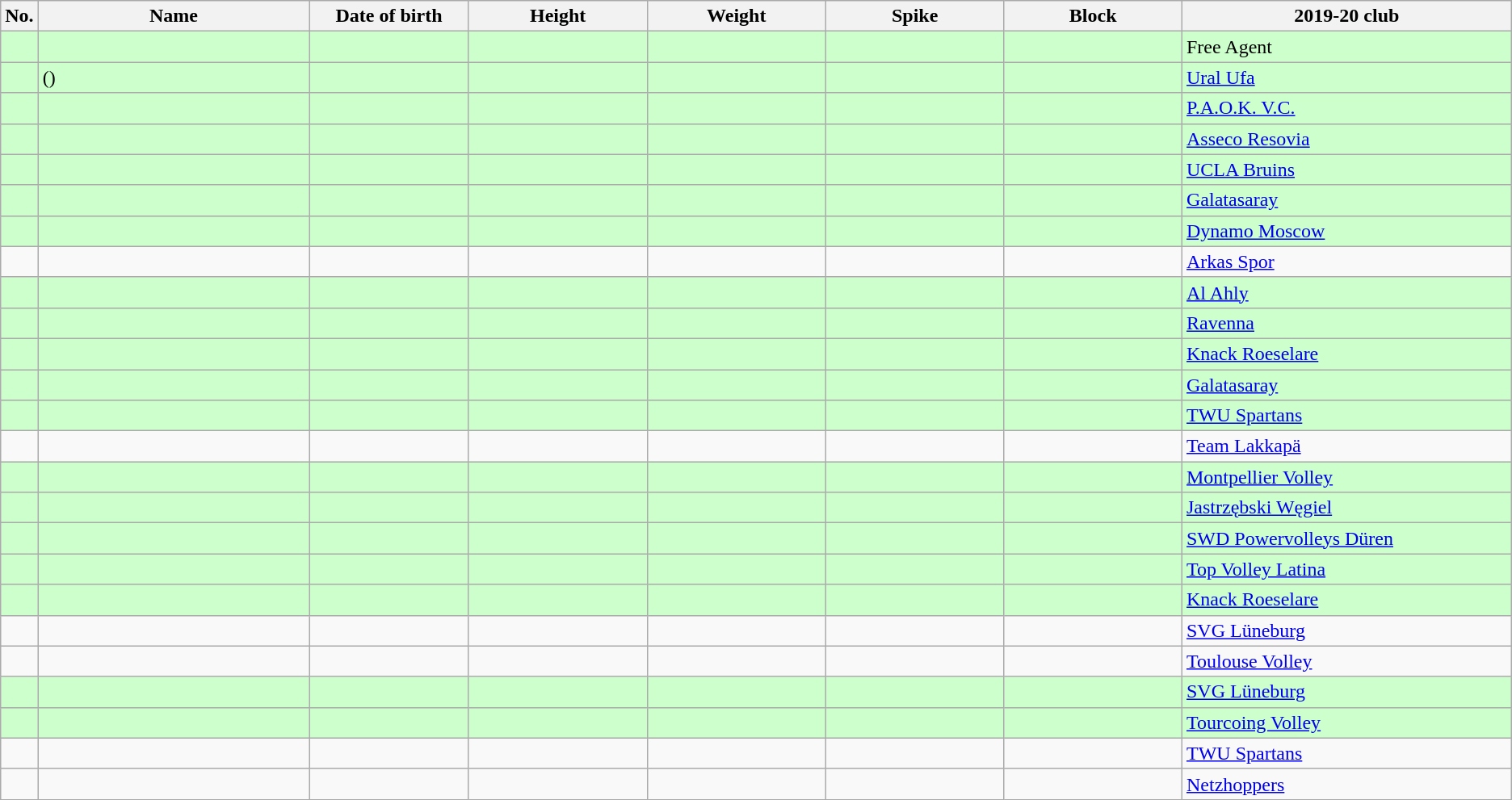<table class="wikitable sortable" style="font-size:100%; text-align:center;">
<tr>
<th>No.</th>
<th style="width:14em">Name</th>
<th style="width:8em">Date of birth</th>
<th style="width:9em">Height</th>
<th style="width:9em">Weight</th>
<th style="width:9em">Spike</th>
<th style="width:9em">Block</th>
<th style="width:17em">2019-20 club</th>
</tr>
<tr bgcolor=#ccffcc>
<td></td>
<td align=left></td>
<td align=right></td>
<td></td>
<td></td>
<td></td>
<td></td>
<td align=left> Free Agent</td>
</tr>
<tr bgcolor=#ccffcc>
<td></td>
<td align=left> ()</td>
<td align=right></td>
<td></td>
<td></td>
<td></td>
<td></td>
<td align=left> <a href='#'>Ural Ufa</a></td>
</tr>
<tr bgcolor=#ccffcc>
<td></td>
<td align=left></td>
<td align=right></td>
<td></td>
<td></td>
<td></td>
<td></td>
<td align=left> <a href='#'>P.A.O.K. V.C.</a></td>
</tr>
<tr bgcolor=#ccffcc>
<td></td>
<td align=left></td>
<td align=right></td>
<td></td>
<td></td>
<td></td>
<td></td>
<td align=left> <a href='#'>Asseco Resovia</a></td>
</tr>
<tr bgcolor=#ccffcc>
<td></td>
<td align=left></td>
<td align=right></td>
<td></td>
<td></td>
<td></td>
<td></td>
<td align=left> <a href='#'>UCLA Bruins</a></td>
</tr>
<tr bgcolor=#ccffcc>
<td></td>
<td align=left></td>
<td align=right></td>
<td></td>
<td></td>
<td></td>
<td></td>
<td align=left> <a href='#'>Galatasaray</a></td>
</tr>
<tr bgcolor=#ccffcc>
<td></td>
<td align=left></td>
<td align=right></td>
<td></td>
<td></td>
<td></td>
<td></td>
<td align=left> <a href='#'>Dynamo Moscow</a></td>
</tr>
<tr>
<td></td>
<td align=left></td>
<td align=right></td>
<td></td>
<td></td>
<td></td>
<td></td>
<td align=left> <a href='#'>Arkas Spor</a></td>
</tr>
<tr bgcolor=#ccffcc>
<td></td>
<td align=left></td>
<td align=right></td>
<td></td>
<td></td>
<td></td>
<td></td>
<td align=left> <a href='#'>Al Ahly</a></td>
</tr>
<tr bgcolor=#ccffcc>
<td></td>
<td align=left></td>
<td align=right></td>
<td></td>
<td></td>
<td></td>
<td></td>
<td align=left> <a href='#'>Ravenna</a></td>
</tr>
<tr bgcolor=#ccffcc>
<td></td>
<td align=left></td>
<td align=right></td>
<td></td>
<td></td>
<td></td>
<td></td>
<td align=left> <a href='#'>Knack Roeselare</a></td>
</tr>
<tr bgcolor=#ccffcc>
<td></td>
<td align=left></td>
<td align=right></td>
<td></td>
<td></td>
<td></td>
<td></td>
<td align=left> <a href='#'>Galatasaray</a></td>
</tr>
<tr bgcolor=#ccffcc>
<td></td>
<td align=left></td>
<td align=right></td>
<td></td>
<td></td>
<td></td>
<td></td>
<td align=left> <a href='#'>TWU Spartans</a></td>
</tr>
<tr>
<td></td>
<td align=left></td>
<td align=right></td>
<td></td>
<td></td>
<td></td>
<td></td>
<td align=left> <a href='#'>Team Lakkapä</a></td>
</tr>
<tr bgcolor=#ccffcc>
<td></td>
<td align=left></td>
<td align=right></td>
<td></td>
<td></td>
<td></td>
<td></td>
<td align=left> <a href='#'>Montpellier Volley</a></td>
</tr>
<tr bgcolor=#ccffcc>
<td></td>
<td align=left></td>
<td align=right></td>
<td></td>
<td></td>
<td></td>
<td></td>
<td align=left> <a href='#'>Jastrzębski Węgiel</a></td>
</tr>
<tr bgcolor=#ccffcc>
<td></td>
<td align=left></td>
<td align=right></td>
<td></td>
<td></td>
<td></td>
<td></td>
<td align=left> <a href='#'>SWD Powervolleys Düren</a></td>
</tr>
<tr bgcolor=#ccffcc>
<td></td>
<td align=left></td>
<td align=right></td>
<td></td>
<td></td>
<td></td>
<td></td>
<td align=left> <a href='#'>Top Volley Latina</a></td>
</tr>
<tr bgcolor=#ccffcc>
<td></td>
<td align=left></td>
<td align=right></td>
<td></td>
<td></td>
<td></td>
<td></td>
<td align=left> <a href='#'>Knack Roeselare</a></td>
</tr>
<tr>
<td></td>
<td align=left></td>
<td align=right></td>
<td></td>
<td></td>
<td></td>
<td></td>
<td align=left> <a href='#'>SVG Lüneburg</a></td>
</tr>
<tr>
<td></td>
<td align=left></td>
<td align=right></td>
<td></td>
<td></td>
<td></td>
<td></td>
<td align=left> <a href='#'>Toulouse Volley</a></td>
</tr>
<tr bgcolor=#ccffcc>
<td></td>
<td align=left></td>
<td align=right></td>
<td></td>
<td></td>
<td></td>
<td></td>
<td align=left> <a href='#'>SVG Lüneburg</a></td>
</tr>
<tr bgcolor=#ccffcc>
<td></td>
<td align=left></td>
<td align=right></td>
<td></td>
<td></td>
<td></td>
<td></td>
<td align=left> <a href='#'>Tourcoing Volley</a></td>
</tr>
<tr>
<td></td>
<td align=left></td>
<td align=right></td>
<td></td>
<td></td>
<td></td>
<td></td>
<td align=left> <a href='#'>TWU Spartans</a></td>
</tr>
<tr>
<td></td>
<td align=left></td>
<td align=right></td>
<td></td>
<td></td>
<td></td>
<td></td>
<td align=left> <a href='#'>Netzhoppers</a></td>
</tr>
</table>
